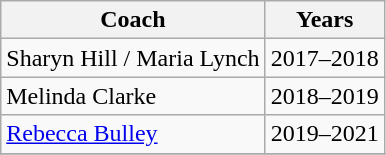<table class="wikitable collapsible">
<tr>
<th>Coach</th>
<th>Years</th>
</tr>
<tr>
<td>Sharyn Hill / Maria Lynch </td>
<td>2017–2018</td>
</tr>
<tr>
<td>Melinda Clarke </td>
<td>2018–2019</td>
</tr>
<tr>
<td><a href='#'>Rebecca Bulley</a></td>
<td>2019–2021</td>
</tr>
<tr>
</tr>
</table>
